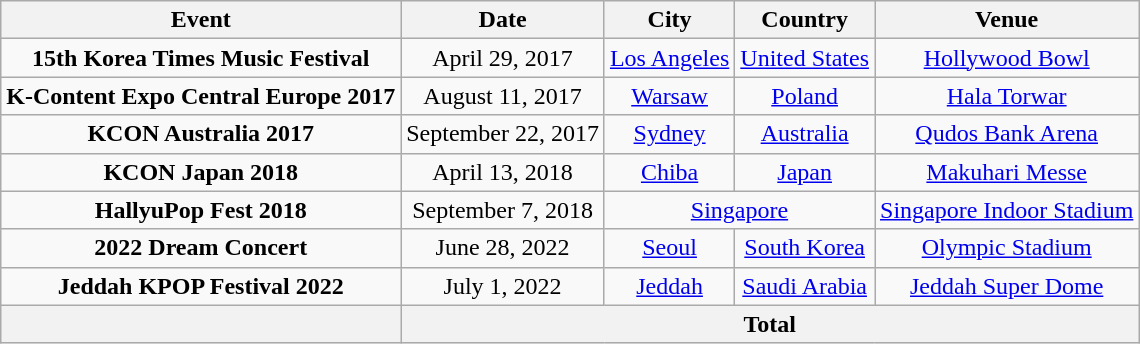<table class="wikitable plainrowheaders" style="text-align:center;">
<tr>
<th>Event</th>
<th>Date</th>
<th>City</th>
<th>Country</th>
<th>Venue</th>
</tr>
<tr>
<td><strong>15th Korea Times Music Festival</strong></td>
<td>April 29, 2017</td>
<td><a href='#'>Los Angeles</a></td>
<td><a href='#'>United States</a></td>
<td><a href='#'>Hollywood Bowl</a></td>
</tr>
<tr>
<td><strong>K-Content Expo Central Europe 2017</strong></td>
<td>August 11, 2017</td>
<td><a href='#'>Warsaw</a></td>
<td><a href='#'>Poland</a></td>
<td><a href='#'>Hala Torwar</a></td>
</tr>
<tr>
<td><strong>KCON Australia 2017</strong></td>
<td>September 22, 2017</td>
<td><a href='#'>Sydney</a></td>
<td><a href='#'>Australia</a></td>
<td><a href='#'>Qudos Bank Arena</a></td>
</tr>
<tr>
<td><strong>KCON Japan 2018</strong></td>
<td>April 13, 2018</td>
<td><a href='#'>Chiba</a></td>
<td><a href='#'>Japan</a></td>
<td><a href='#'>Makuhari Messe</a></td>
</tr>
<tr>
<td><strong>HallyuPop Fest 2018</strong></td>
<td>September 7, 2018</td>
<td colspan="2"><a href='#'>Singapore</a></td>
<td><a href='#'>Singapore Indoor Stadium</a></td>
</tr>
<tr>
<td><strong>2022 Dream Concert</strong></td>
<td>June 28, 2022</td>
<td><a href='#'>Seoul</a></td>
<td><a href='#'>South Korea</a></td>
<td><a href='#'>Olympic Stadium</a></td>
</tr>
<tr>
<td><strong>Jeddah KPOP Festival 2022</strong></td>
<td>July 1, 2022</td>
<td><a href='#'>Jeddah</a></td>
<td><a href='#'>Saudi Arabia</a></td>
<td><a href='#'>Jeddah Super Dome</a></td>
</tr>
<tr>
<th></th>
<th colspan="4">Total</th>
</tr>
</table>
